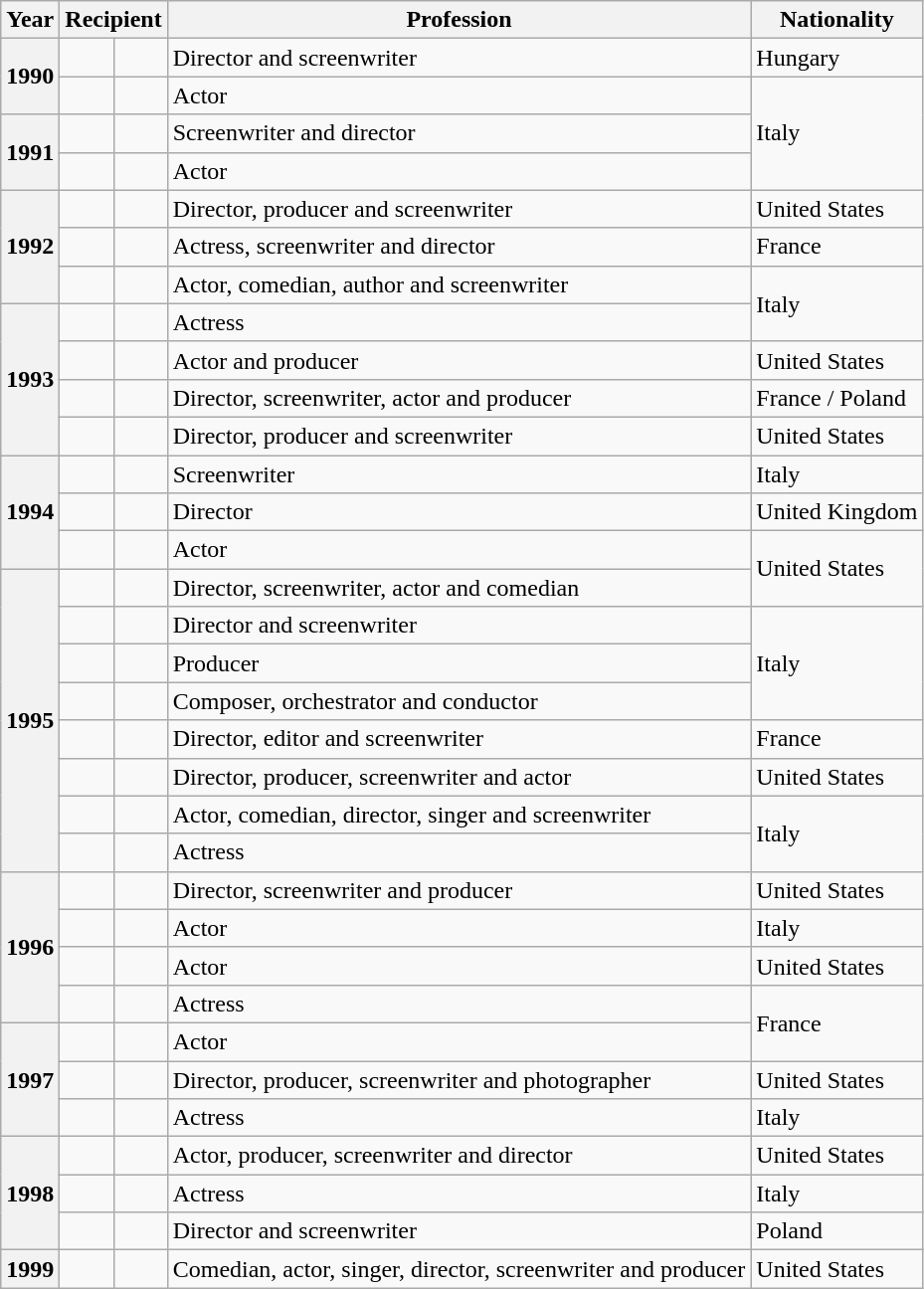<table class="wikitable sortable">
<tr>
<th>Year</th>
<th colspan="2">Recipient</th>
<th class=unsortable>Profession</th>
<th>Nationality</th>
</tr>
<tr>
<th rowspan="2" style="text-align:center;">1990 <br></th>
<td></td>
<td></td>
<td>Director and screenwriter</td>
<td>Hungary</td>
</tr>
<tr>
<td></td>
<td></td>
<td>Actor</td>
<td rowspan="3">Italy</td>
</tr>
<tr>
<th rowspan="2" style="text-align:center;">1991 <br></th>
<td></td>
<td></td>
<td>Screenwriter and director</td>
</tr>
<tr>
<td></td>
<td></td>
<td>Actor</td>
</tr>
<tr>
<th rowspan="3" style="text-align:center;">1992 <br></th>
<td></td>
<td></td>
<td>Director, producer and screenwriter</td>
<td>United States</td>
</tr>
<tr>
<td></td>
<td></td>
<td>Actress, screenwriter and director</td>
<td>France</td>
</tr>
<tr>
<td></td>
<td></td>
<td>Actor, comedian, author and screenwriter</td>
<td rowspan="2">Italy</td>
</tr>
<tr>
<th rowspan="4" style="text-align:center;">1993 <br></th>
<td></td>
<td></td>
<td>Actress</td>
</tr>
<tr>
<td></td>
<td></td>
<td>Actor and producer</td>
<td>United States</td>
</tr>
<tr>
<td></td>
<td></td>
<td>Director, screenwriter, actor and producer</td>
<td>France / Poland</td>
</tr>
<tr>
<td></td>
<td></td>
<td>Director, producer and screenwriter</td>
<td>United States</td>
</tr>
<tr>
<th rowspan="3" style="text-align:center;">1994 <br></th>
<td></td>
<td></td>
<td>Screenwriter</td>
<td>Italy</td>
</tr>
<tr>
<td></td>
<td></td>
<td>Director</td>
<td>United Kingdom</td>
</tr>
<tr>
<td></td>
<td></td>
<td>Actor</td>
<td rowspan="2">United States</td>
</tr>
<tr>
<th rowspan="8" style="text-align:center;">1995 <br></th>
<td></td>
<td></td>
<td>Director, screenwriter, actor and comedian</td>
</tr>
<tr>
<td></td>
<td></td>
<td>Director and screenwriter</td>
<td rowspan="3">Italy</td>
</tr>
<tr>
<td data-sort-value="Lombardo"></td>
<td></td>
<td>Producer</td>
</tr>
<tr>
<td></td>
<td></td>
<td>Composer, orchestrator and conductor</td>
</tr>
<tr>
<td data-sort-value="Resnais"></td>
<td></td>
<td>Director, editor and screenwriter</td>
<td>France</td>
</tr>
<tr>
<td></td>
<td></td>
<td>Director, producer, screenwriter and actor</td>
<td>United States</td>
</tr>
<tr>
<td></td>
<td></td>
<td>Actor, comedian, director, singer and screenwriter</td>
<td rowspan="2">Italy</td>
</tr>
<tr>
<td></td>
<td></td>
<td>Actress</td>
</tr>
<tr>
<th rowspan="4" style="text-align:center;">1996 <br></th>
<td></td>
<td></td>
<td>Director, screenwriter and producer</td>
<td>United States</td>
</tr>
<tr>
<td></td>
<td></td>
<td>Actor</td>
<td>Italy</td>
</tr>
<tr>
<td></td>
<td></td>
<td>Actor</td>
<td>United States</td>
</tr>
<tr>
<td></td>
<td></td>
<td>Actress</td>
<td rowspan="2">France</td>
</tr>
<tr>
<th rowspan="3" style="text-align:center;">1997 <br></th>
<td></td>
<td></td>
<td>Actor</td>
</tr>
<tr>
<td></td>
<td></td>
<td>Director, producer, screenwriter and photographer</td>
<td>United States</td>
</tr>
<tr>
<td></td>
<td></td>
<td>Actress</td>
<td>Italy</td>
</tr>
<tr>
<th rowspan="3" style="text-align:center;">1998 <br></th>
<td></td>
<td></td>
<td>Actor, producer, screenwriter and director</td>
<td>United States</td>
</tr>
<tr>
<td></td>
<td></td>
<td>Actress</td>
<td>Italy</td>
</tr>
<tr>
<td></td>
<td></td>
<td>Director and screenwriter</td>
<td>Poland</td>
</tr>
<tr>
<th style="text-align:center;">1999 <br></th>
<td></td>
<td></td>
<td>Comedian, actor, singer, director, screenwriter and producer</td>
<td>United States</td>
</tr>
</table>
